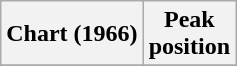<table class="wikitable sortable plainrowheaders">
<tr>
<th>Chart (1966)</th>
<th>Peak<br>position</th>
</tr>
<tr>
</tr>
</table>
